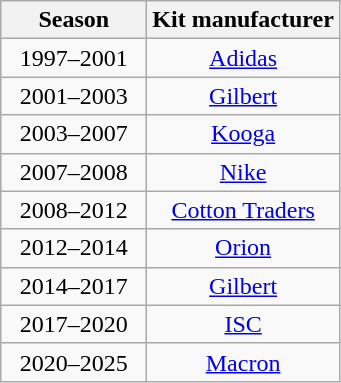<table class="wikitable sortable" style="text-align:center">
<tr>
<th style="width:90px">Season</th>
<th>Kit manufacturer</th>
</tr>
<tr>
<td>1997–2001</td>
<td><a href='#'>Adidas</a></td>
</tr>
<tr>
<td>2001–2003</td>
<td><a href='#'>Gilbert</a></td>
</tr>
<tr>
<td>2003–2007</td>
<td><a href='#'>Kooga</a></td>
</tr>
<tr>
<td>2007–2008</td>
<td><a href='#'>Nike</a></td>
</tr>
<tr>
<td>2008–2012</td>
<td><a href='#'>Cotton Traders</a></td>
</tr>
<tr>
<td>2012–2014</td>
<td><a href='#'>Orion</a></td>
</tr>
<tr>
<td>2014–2017</td>
<td><a href='#'>Gilbert</a></td>
</tr>
<tr>
<td>2017–2020</td>
<td><a href='#'>ISC</a></td>
</tr>
<tr>
<td>2020–2025</td>
<td><a href='#'>Macron</a></td>
</tr>
</table>
